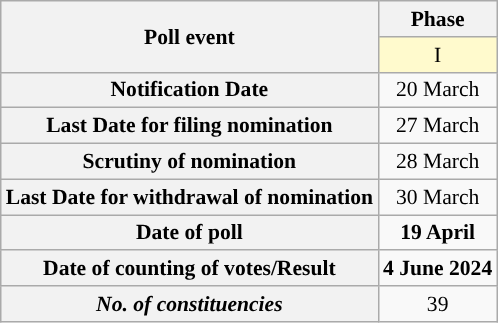<table class="wikitable" style="text-align:center;margin:auto;font-size:90%;">
<tr>
<th rowspan="2">Poll event</th>
<th>Phase</th>
</tr>
<tr>
<td bgcolor="#FFFACD">I</td>
</tr>
<tr>
<th>Notification Date</th>
<td>20 March</td>
</tr>
<tr>
<th>Last Date for filing nomination</th>
<td>27 March</td>
</tr>
<tr>
<th>Scrutiny of nomination</th>
<td>28 March</td>
</tr>
<tr>
<th>Last Date for withdrawal of nomination</th>
<td>30 March</td>
</tr>
<tr>
<th>Date of poll</th>
<td><strong>19 April</strong></td>
</tr>
<tr>
<th>Date of counting of votes/Result</th>
<td><strong>4 June 2024</strong></td>
</tr>
<tr>
<th><strong><em>No. of constituencies</em></strong></th>
<td>39</td>
</tr>
</table>
